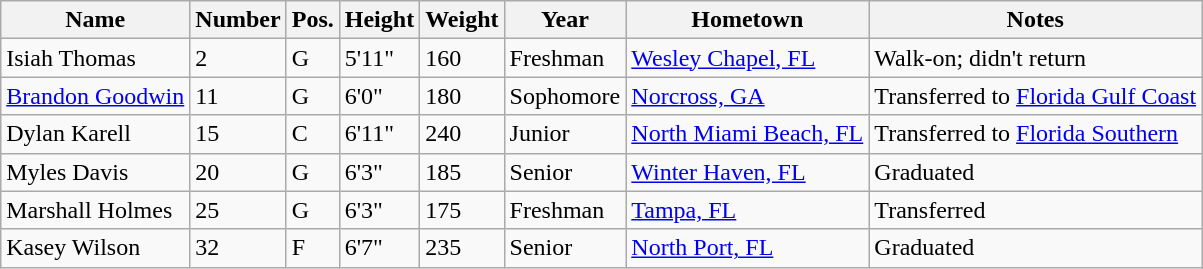<table class="wikitable sortable" border="1">
<tr>
<th>Name</th>
<th>Number</th>
<th>Pos.</th>
<th>Height</th>
<th>Weight</th>
<th>Year</th>
<th>Hometown</th>
<th class="unsortable">Notes</th>
</tr>
<tr>
<td>Isiah Thomas</td>
<td>2</td>
<td>G</td>
<td>5'11"</td>
<td>160</td>
<td>Freshman</td>
<td><a href='#'>Wesley Chapel, FL</a></td>
<td>Walk-on; didn't return</td>
</tr>
<tr>
<td><a href='#'>Brandon Goodwin</a></td>
<td>11</td>
<td>G</td>
<td>6'0"</td>
<td>180</td>
<td>Sophomore</td>
<td><a href='#'>Norcross, GA</a></td>
<td>Transferred to <a href='#'>Florida Gulf Coast</a></td>
</tr>
<tr>
<td>Dylan Karell</td>
<td>15</td>
<td>C</td>
<td>6'11"</td>
<td>240</td>
<td>Junior</td>
<td><a href='#'>North Miami Beach, FL</a></td>
<td>Transferred to <a href='#'>Florida Southern</a></td>
</tr>
<tr>
<td>Myles Davis</td>
<td>20</td>
<td>G</td>
<td>6'3"</td>
<td>185</td>
<td>Senior</td>
<td><a href='#'>Winter Haven, FL</a></td>
<td>Graduated</td>
</tr>
<tr>
<td>Marshall Holmes</td>
<td>25</td>
<td>G</td>
<td>6'3"</td>
<td>175</td>
<td>Freshman</td>
<td><a href='#'>Tampa, FL</a></td>
<td>Transferred</td>
</tr>
<tr>
<td>Kasey Wilson</td>
<td>32</td>
<td>F</td>
<td>6'7"</td>
<td>235</td>
<td>Senior</td>
<td><a href='#'>North Port, FL</a></td>
<td>Graduated</td>
</tr>
</table>
